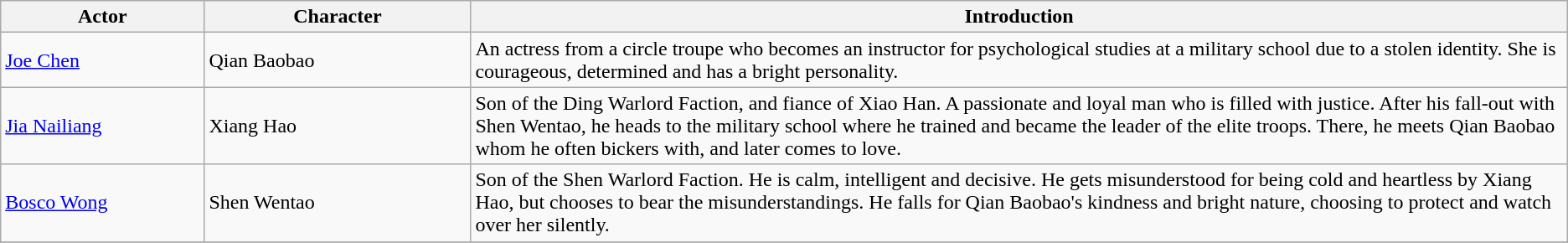<table class="wikitable">
<tr>
<th style="width:13%">Actor</th>
<th style="width:17%">Character</th>
<th>Introduction</th>
</tr>
<tr>
<td><a href='#'>Joe Chen</a></td>
<td>Qian Baobao</td>
<td>An actress from a circle troupe who becomes an instructor for psychological studies at a military school due to a stolen identity. She is courageous, determined and has a bright personality.</td>
</tr>
<tr>
<td><a href='#'>Jia Nailiang</a></td>
<td>Xiang Hao</td>
<td>Son of the Ding Warlord Faction, and fiance of Xiao Han. A passionate and loyal man who is filled with justice. After his fall-out with Shen Wentao, he heads to the military school where he trained and became the leader of the elite troops. There, he meets Qian Baobao whom he often bickers with, and later comes to love.</td>
</tr>
<tr>
<td><a href='#'>Bosco Wong</a></td>
<td>Shen Wentao</td>
<td>Son of the Shen Warlord Faction. He is calm, intelligent and decisive. He gets misunderstood for being cold and heartless by Xiang Hao, but chooses to bear the misunderstandings. He falls for Qian Baobao's kindness and bright nature, choosing to protect and watch over her silently.</td>
</tr>
<tr>
</tr>
</table>
